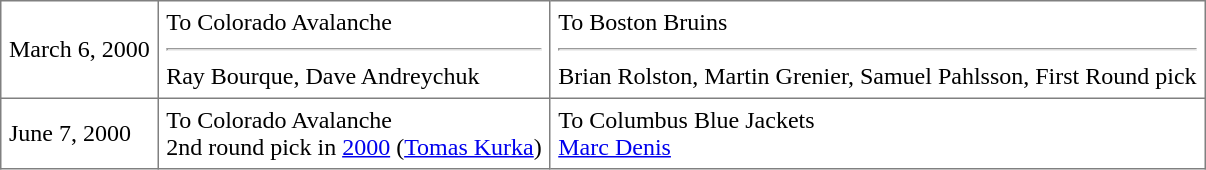<table border="1" style="border-collapse:collapse;"  cellpadding="5">
<tr>
<td>March 6, 2000</td>
<td valign="top">To Colorado Avalanche <hr>Ray Bourque, Dave Andreychuk</td>
<td valign="top">To Boston Bruins <hr>Brian Rolston, Martin Grenier, Samuel Pahlsson, First Round pick</td>
</tr>
<tr>
<td>June 7, 2000</td>
<td valign="top">To Colorado Avalanche<br>2nd round pick in <a href='#'>2000</a> (<a href='#'>Tomas Kurka</a>)</td>
<td valign="top">To Columbus Blue Jackets<br><a href='#'>Marc Denis</a></td>
</tr>
</table>
